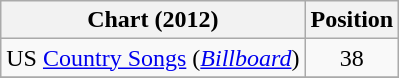<table class="wikitable sortable">
<tr>
<th scope="col">Chart (2012)</th>
<th scope="col">Position</th>
</tr>
<tr>
<td>US <a href='#'>Country Songs</a> (<em><a href='#'>Billboard</a></em>)</td>
<td align="center">38</td>
</tr>
<tr>
</tr>
</table>
